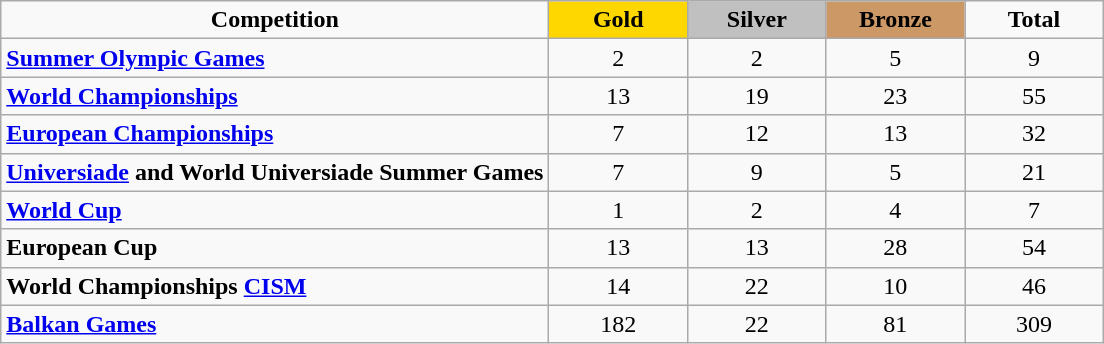<table class="wikitable sortable" style="text-align:center">
<tr>
<td><strong>Competition</strong></td>
<td width=85 align=center bgcolor=gold> <strong>Gold</strong></td>
<td width=85 align=center bgcolor=silver> <strong>Silver</strong></td>
<td width=85 align=center bgcolor=cc9966> <strong>Bronze</strong></td>
<td width=85 align=center><strong>Total</strong></td>
</tr>
<tr>
<td align=left><strong><a href='#'>Summer Olympic Games</a></strong></td>
<td>2</td>
<td>2</td>
<td>5</td>
<td>9</td>
</tr>
<tr>
<td align=left><strong><a href='#'>World Championships</a></strong></td>
<td>13</td>
<td>19</td>
<td>23</td>
<td>55</td>
</tr>
<tr>
<td align=left><strong><a href='#'>European Championships</a></strong></td>
<td>7</td>
<td>12</td>
<td>13</td>
<td>32</td>
</tr>
<tr>
<td align=left><strong><a href='#'>Universiade</a> and World Universiade Summer Games</strong></td>
<td>7</td>
<td>9</td>
<td>5</td>
<td>21</td>
</tr>
<tr>
<td align=left><strong><a href='#'>World Cup</a></strong></td>
<td>1</td>
<td>2</td>
<td>4</td>
<td>7</td>
</tr>
<tr>
<td align=left><strong>European Cup</strong></td>
<td>13</td>
<td>13</td>
<td>28</td>
<td>54</td>
</tr>
<tr>
<td align=left><strong>World Championships <a href='#'>CISM</a></strong></td>
<td>14</td>
<td>22</td>
<td>10</td>
<td>46</td>
</tr>
<tr>
<td align=left><strong><a href='#'>Balkan Games</a></strong></td>
<td>182</td>
<td>22</td>
<td>81</td>
<td>309</td>
</tr>
</table>
